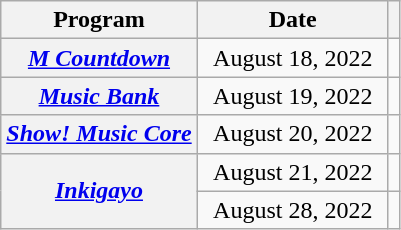<table class="wikitable plainrowheaders sortable" style="text-align:center;">
<tr>
<th scope="col">Program </th>
<th width="120" scope="col">Date</th>
<th scope="col" class="unsortable"></th>
</tr>
<tr>
<th scope="row"><em><a href='#'>M Countdown</a></em></th>
<td>August 18, 2022</td>
<td style="text-align:center"></td>
</tr>
<tr>
<th scope="row"><em><a href='#'>Music Bank</a></em></th>
<td>August 19, 2022</td>
<td style="text-align:center"></td>
</tr>
<tr>
<th scope="row"><em><a href='#'>Show! Music Core</a></em></th>
<td>August 20, 2022</td>
<td style="text-align:center"></td>
</tr>
<tr>
<th scope="row" rowspan="2"><em><a href='#'>Inkigayo</a></em></th>
<td>August 21, 2022</td>
<td style="text-align:center"></td>
</tr>
<tr>
<td>August 28, 2022</td>
<td style="text-align:center"></td>
</tr>
</table>
